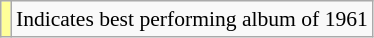<table class="wikitable" style="font-size:90%;">
<tr>
<td style="background-color:#FFFF99"></td>
<td>Indicates best performing album of 1961</td>
</tr>
</table>
